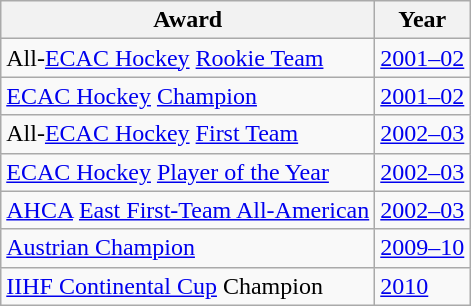<table class="wikitable">
<tr>
<th>Award</th>
<th>Year</th>
</tr>
<tr>
<td>All-<a href='#'>ECAC Hockey</a> <a href='#'>Rookie Team</a></td>
<td><a href='#'>2001–02</a></td>
</tr>
<tr>
<td><a href='#'>ECAC Hockey</a> <a href='#'>Champion</a></td>
<td><a href='#'>2001–02</a></td>
</tr>
<tr>
<td>All-<a href='#'>ECAC Hockey</a> <a href='#'>First Team</a></td>
<td><a href='#'>2002–03</a></td>
</tr>
<tr>
<td><a href='#'>ECAC Hockey</a> <a href='#'>Player of the Year</a></td>
<td><a href='#'>2002–03</a></td>
</tr>
<tr>
<td><a href='#'>AHCA</a> <a href='#'>East First-Team All-American</a></td>
<td><a href='#'>2002–03</a></td>
</tr>
<tr>
<td><a href='#'>Austrian Champion</a></td>
<td><a href='#'>2009–10</a></td>
</tr>
<tr>
<td><a href='#'>IIHF Continental Cup</a> Champion</td>
<td><a href='#'>2010</a></td>
</tr>
</table>
